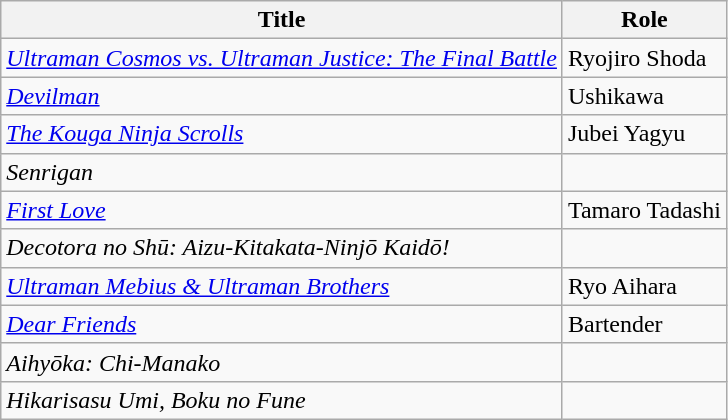<table class="wikitable">
<tr>
<th>Title</th>
<th>Role</th>
</tr>
<tr>
<td><em><a href='#'>Ultraman Cosmos vs. Ultraman Justice: The Final Battle</a></em></td>
<td>Ryojiro Shoda</td>
</tr>
<tr>
<td><em><a href='#'>Devilman</a></em></td>
<td>Ushikawa</td>
</tr>
<tr>
<td><em><a href='#'>The Kouga Ninja Scrolls</a></em></td>
<td>Jubei Yagyu</td>
</tr>
<tr>
<td><em>Senrigan</em></td>
<td></td>
</tr>
<tr>
<td><em><a href='#'>First Love</a></em></td>
<td>Tamaro Tadashi</td>
</tr>
<tr>
<td><em>Decotora no Shū: Aizu-Kitakata-Ninjō Kaidō!</em></td>
<td></td>
</tr>
<tr>
<td><em><a href='#'>Ultraman Mebius & Ultraman Brothers</a></em></td>
<td>Ryo Aihara</td>
</tr>
<tr>
<td><em><a href='#'>Dear Friends</a></em></td>
<td>Bartender</td>
</tr>
<tr>
<td><em>Aihyōka: Chi-Manako</em></td>
<td></td>
</tr>
<tr>
<td><em>Hikarisasu Umi, Boku no Fune</em></td>
<td></td>
</tr>
</table>
